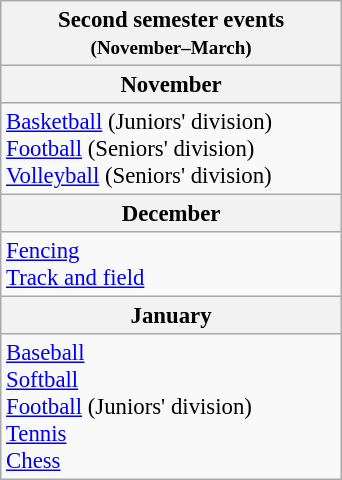<table class="wikitable" style="text-align: left ; font-size:95%;">
<tr>
<th width="220px">Second semester events<br><small>(November–March)</small></th>
</tr>
<tr>
<th>November</th>
</tr>
<tr>
<td> <a href='#'>Basketball</a> (Juniors' division)<br> <a href='#'>Football</a> (Seniors' division)<br> <a href='#'>Volleyball</a> (Seniors' division)</td>
</tr>
<tr>
<th>December</th>
</tr>
<tr>
<td> <a href='#'>Fencing</a><br> <a href='#'>Track and field</a></td>
</tr>
<tr>
<th>January</th>
</tr>
<tr>
<td> <a href='#'>Baseball</a><br> <a href='#'>Softball</a><br>  <a href='#'>Football</a> (Juniors' division)<br> <a href='#'>Tennis</a><br> <a href='#'>Chess</a></td>
</tr>
</table>
